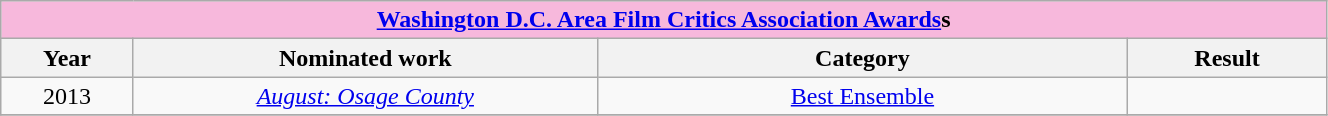<table width="70%" class="wikitable sortable">
<tr>
<th colspan="4" style="background: #F7B8DC;" align="center"><a href='#'>Washington D.C. Area Film Critics Association Awards</a>s</th>
</tr>
<tr>
<th width="10%">Year</th>
<th width="35%">Nominated work</th>
<th width="40%">Category</th>
<th width="15%">Result</th>
</tr>
<tr>
<td align="center">2013</td>
<td align="center"><em><a href='#'>August: Osage County</a></em></td>
<td align="center"><a href='#'>Best Ensemble</a></td>
<td></td>
</tr>
<tr>
</tr>
</table>
